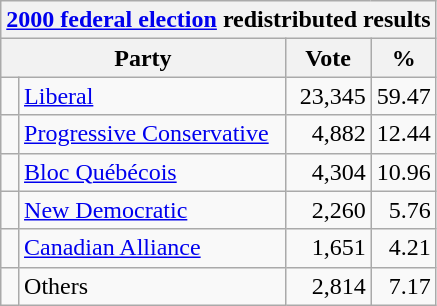<table class="wikitable">
<tr>
<th colspan="4"><a href='#'>2000 federal election</a> redistributed results</th>
</tr>
<tr>
<th bgcolor="#DDDDFF" width="130px" colspan="2">Party</th>
<th bgcolor="#DDDDFF" width="50px">Vote</th>
<th bgcolor="#DDDDFF" width="30px">%</th>
</tr>
<tr>
<td> </td>
<td><a href='#'>Liberal</a></td>
<td align=right>23,345</td>
<td align=right>59.47</td>
</tr>
<tr>
<td> </td>
<td><a href='#'>Progressive Conservative</a></td>
<td align=right>4,882</td>
<td align=right>12.44</td>
</tr>
<tr>
<td> </td>
<td><a href='#'>Bloc Québécois</a></td>
<td align=right>4,304</td>
<td align=right>10.96</td>
</tr>
<tr>
<td> </td>
<td><a href='#'>New Democratic</a></td>
<td align=right>2,260</td>
<td align=right>5.76</td>
</tr>
<tr>
<td> </td>
<td><a href='#'>Canadian Alliance</a></td>
<td align=right>1,651</td>
<td align=right>4.21</td>
</tr>
<tr>
<td> </td>
<td>Others</td>
<td align=right>2,814</td>
<td align=right>7.17</td>
</tr>
</table>
